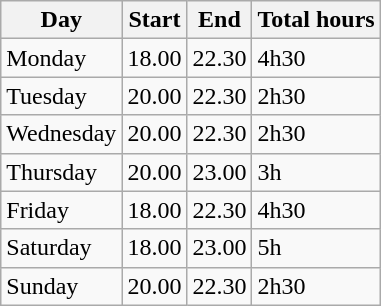<table class="wikitable" border="1" class="wikitable sortable">
<tr>
<th>Day</th>
<th>Start</th>
<th>End</th>
<th>Total hours</th>
</tr>
<tr>
<td>Monday</td>
<td>18.00</td>
<td>22.30</td>
<td>4h30</td>
</tr>
<tr>
<td>Tuesday</td>
<td>20.00</td>
<td>22.30</td>
<td>2h30</td>
</tr>
<tr>
<td>Wednesday</td>
<td>20.00</td>
<td>22.30</td>
<td>2h30</td>
</tr>
<tr>
<td>Thursday</td>
<td>20.00</td>
<td>23.00</td>
<td>3h</td>
</tr>
<tr>
<td>Friday</td>
<td>18.00</td>
<td>22.30</td>
<td>4h30</td>
</tr>
<tr>
<td>Saturday</td>
<td>18.00</td>
<td>23.00</td>
<td>5h</td>
</tr>
<tr>
<td>Sunday</td>
<td>20.00</td>
<td>22.30</td>
<td>2h30</td>
</tr>
</table>
